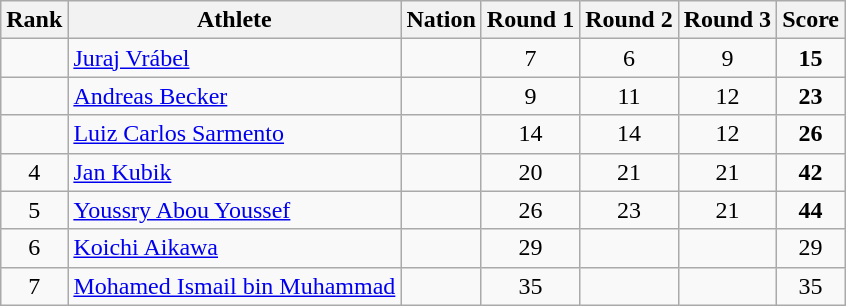<table class="wikitable sortable" style="text-align:center">
<tr>
<th>Rank</th>
<th>Athlete</th>
<th>Nation</th>
<th>Round 1</th>
<th>Round 2</th>
<th>Round 3</th>
<th>Score</th>
</tr>
<tr>
<td></td>
<td align=left><a href='#'>Juraj Vrábel</a></td>
<td align=left></td>
<td>7</td>
<td>6</td>
<td>9</td>
<td><strong>15</strong></td>
</tr>
<tr>
<td></td>
<td align=left><a href='#'>Andreas Becker</a></td>
<td align=left></td>
<td>9</td>
<td>11</td>
<td>12</td>
<td><strong>23</strong></td>
</tr>
<tr>
<td></td>
<td align=left><a href='#'>Luiz Carlos Sarmento</a></td>
<td align=left></td>
<td>14</td>
<td>14</td>
<td>12</td>
<td><strong>26</strong></td>
</tr>
<tr>
<td>4</td>
<td align=left><a href='#'>Jan Kubik</a></td>
<td align=left></td>
<td>20</td>
<td>21</td>
<td>21</td>
<td><strong>42</strong></td>
</tr>
<tr>
<td>5</td>
<td align=left><a href='#'>Youssry Abou Youssef</a></td>
<td align=left></td>
<td>26</td>
<td>23</td>
<td>21</td>
<td><strong>44</strong></td>
</tr>
<tr>
<td>6</td>
<td align=left><a href='#'>Koichi Aikawa</a></td>
<td align=left></td>
<td>29</td>
<td></td>
<td></td>
<td>29</td>
</tr>
<tr>
<td>7</td>
<td align=left><a href='#'>Mohamed Ismail bin Muhammad</a></td>
<td align=left></td>
<td>35</td>
<td></td>
<td></td>
<td>35</td>
</tr>
</table>
